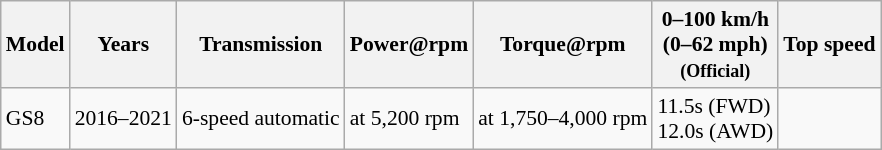<table class="wikitable sortable collapsible" style="text-align:left; font-size:90%;">
<tr>
<th>Model</th>
<th>Years</th>
<th>Transmission</th>
<th>Power@rpm</th>
<th>Torque@rpm</th>
<th>0–100 km/h<br>(0–62 mph)<br><small>(Official)</small></th>
<th>Top speed</th>
</tr>
<tr>
<td>GS8</td>
<td>2016–2021</td>
<td>6-speed automatic</td>
<td> at 5,200 rpm</td>
<td> at 1,750–4,000 rpm</td>
<td>11.5s (FWD)<br>12.0s (AWD)</td>
<td></td>
</tr>
</table>
